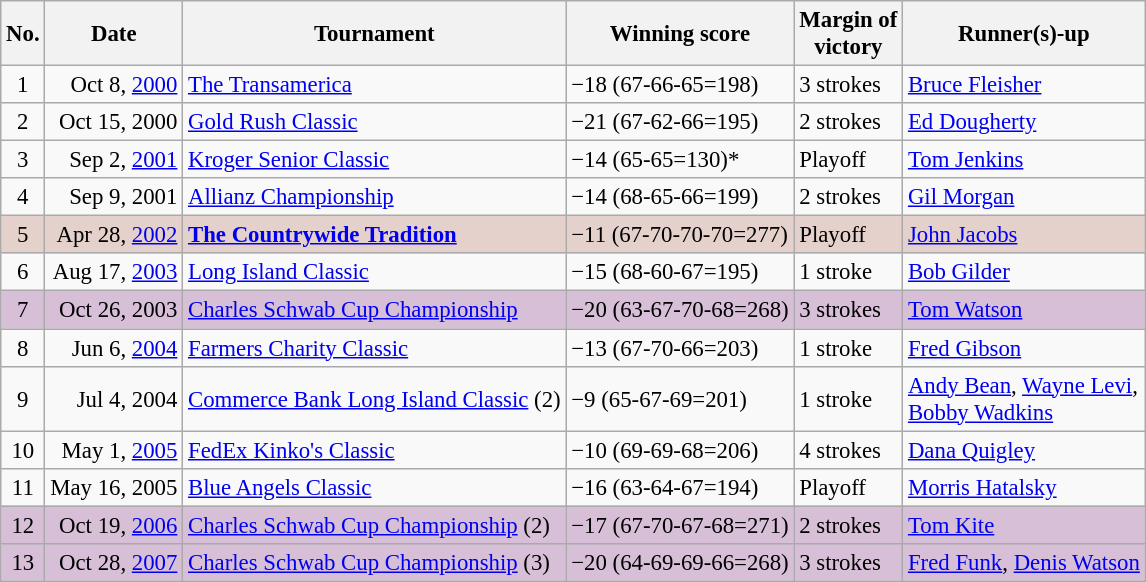<table class="wikitable" style="font-size:95%;">
<tr>
<th>No.</th>
<th>Date</th>
<th>Tournament</th>
<th>Winning score</th>
<th>Margin of<br>victory</th>
<th>Runner(s)-up</th>
</tr>
<tr>
<td align=center>1</td>
<td align=right>Oct 8, <a href='#'>2000</a></td>
<td><a href='#'>The Transamerica</a></td>
<td>−18 (67-66-65=198)</td>
<td>3 strokes</td>
<td> <a href='#'>Bruce Fleisher</a></td>
</tr>
<tr>
<td align=center>2</td>
<td align=right>Oct 15, 2000</td>
<td><a href='#'>Gold Rush Classic</a></td>
<td>−21 (67-62-66=195)</td>
<td>2 strokes</td>
<td> <a href='#'>Ed Dougherty</a></td>
</tr>
<tr>
<td align=center>3</td>
<td align=right>Sep 2, <a href='#'>2001</a></td>
<td><a href='#'>Kroger Senior Classic</a></td>
<td>−14 (65-65=130)*</td>
<td>Playoff</td>
<td> <a href='#'>Tom Jenkins</a></td>
</tr>
<tr>
<td align=center>4</td>
<td align=right>Sep 9, 2001</td>
<td><a href='#'>Allianz Championship</a></td>
<td>−14 (68-65-66=199)</td>
<td>2 strokes</td>
<td> <a href='#'>Gil Morgan</a></td>
</tr>
<tr style="background:#e5d1cb;">
<td align=center>5</td>
<td align=right>Apr 28, <a href='#'>2002</a></td>
<td><strong><a href='#'>The Countrywide Tradition</a></strong></td>
<td>−11 (67-70-70-70=277)</td>
<td>Playoff</td>
<td> <a href='#'>John Jacobs</a></td>
</tr>
<tr>
<td align=center>6</td>
<td align=right>Aug 17, <a href='#'>2003</a></td>
<td><a href='#'>Long Island Classic</a></td>
<td>−15 (68-60-67=195)</td>
<td>1 stroke</td>
<td> <a href='#'>Bob Gilder</a></td>
</tr>
<tr style="background:thistle;">
<td align=center>7</td>
<td align=right>Oct 26, 2003</td>
<td><a href='#'>Charles Schwab Cup Championship</a></td>
<td>−20 (63-67-70-68=268)</td>
<td>3 strokes</td>
<td> <a href='#'>Tom Watson</a></td>
</tr>
<tr>
<td align=center>8</td>
<td align=right>Jun 6, <a href='#'>2004</a></td>
<td><a href='#'>Farmers Charity Classic</a></td>
<td>−13 (67-70-66=203)</td>
<td>1 stroke</td>
<td> <a href='#'>Fred Gibson</a></td>
</tr>
<tr>
<td align=center>9</td>
<td align=right>Jul 4, 2004</td>
<td><a href='#'>Commerce Bank Long Island Classic</a> (2)</td>
<td>−9 (65-67-69=201)</td>
<td>1 stroke</td>
<td> <a href='#'>Andy Bean</a>,  <a href='#'>Wayne Levi</a>,<br> <a href='#'>Bobby Wadkins</a></td>
</tr>
<tr>
<td align=center>10</td>
<td align=right>May 1, <a href='#'>2005</a></td>
<td><a href='#'>FedEx Kinko's Classic</a></td>
<td>−10 (69-69-68=206)</td>
<td>4 strokes</td>
<td> <a href='#'>Dana Quigley</a></td>
</tr>
<tr>
<td align=center>11</td>
<td align=right>May 16, 2005</td>
<td><a href='#'>Blue Angels Classic</a></td>
<td>−16 (63-64-67=194)</td>
<td>Playoff</td>
<td> <a href='#'>Morris Hatalsky</a></td>
</tr>
<tr style="background:thistle;">
<td align=center>12</td>
<td align=right>Oct 19, <a href='#'>2006</a></td>
<td><a href='#'>Charles Schwab Cup Championship</a> (2)</td>
<td>−17 (67-70-67-68=271)</td>
<td>2 strokes</td>
<td> <a href='#'>Tom Kite</a></td>
</tr>
<tr style="background:thistle;">
<td align=center>13</td>
<td align=right>Oct 28, <a href='#'>2007</a></td>
<td><a href='#'>Charles Schwab Cup Championship</a> (3)</td>
<td>−20 (64-69-69-66=268)</td>
<td>3 strokes</td>
<td> <a href='#'>Fred Funk</a>,  <a href='#'>Denis Watson</a></td>
</tr>
</table>
